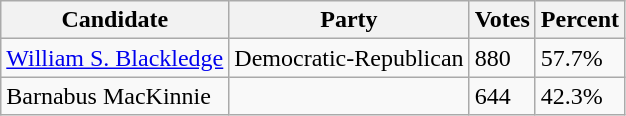<table class=wikitable>
<tr>
<th>Candidate</th>
<th>Party</th>
<th>Votes</th>
<th>Percent</th>
</tr>
<tr>
<td><a href='#'>William S. Blackledge</a></td>
<td>Democratic-Republican</td>
<td>880</td>
<td>57.7%</td>
</tr>
<tr>
<td>Barnabus MacKinnie</td>
<td></td>
<td>644</td>
<td>42.3%</td>
</tr>
</table>
